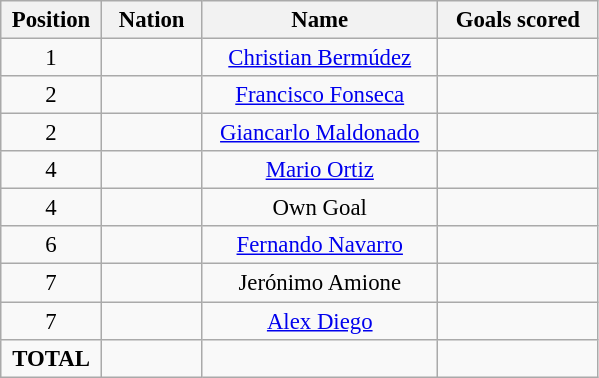<table class="wikitable" style="font-size: 95%; text-align: center;">
<tr>
<th width=60>Position</th>
<th width=60>Nation</th>
<th width=150>Name</th>
<th width=100>Goals scored</th>
</tr>
<tr>
<td>1</td>
<td></td>
<td><a href='#'>Christian Bermúdez</a></td>
<td></td>
</tr>
<tr>
<td>2</td>
<td></td>
<td><a href='#'>Francisco Fonseca</a></td>
<td></td>
</tr>
<tr>
<td>2</td>
<td></td>
<td><a href='#'>Giancarlo Maldonado</a></td>
<td></td>
</tr>
<tr>
<td>4</td>
<td></td>
<td><a href='#'>Mario Ortiz</a></td>
<td></td>
</tr>
<tr>
<td>4</td>
<td></td>
<td>Own Goal</td>
<td></td>
</tr>
<tr>
<td>6</td>
<td></td>
<td><a href='#'>Fernando Navarro</a></td>
<td></td>
</tr>
<tr>
<td>7</td>
<td></td>
<td>Jerónimo Amione</td>
<td></td>
</tr>
<tr>
<td>7</td>
<td></td>
<td><a href='#'>Alex Diego</a></td>
<td></td>
</tr>
<tr>
<td><strong>TOTAL</strong></td>
<td></td>
<td></td>
<td></td>
</tr>
</table>
